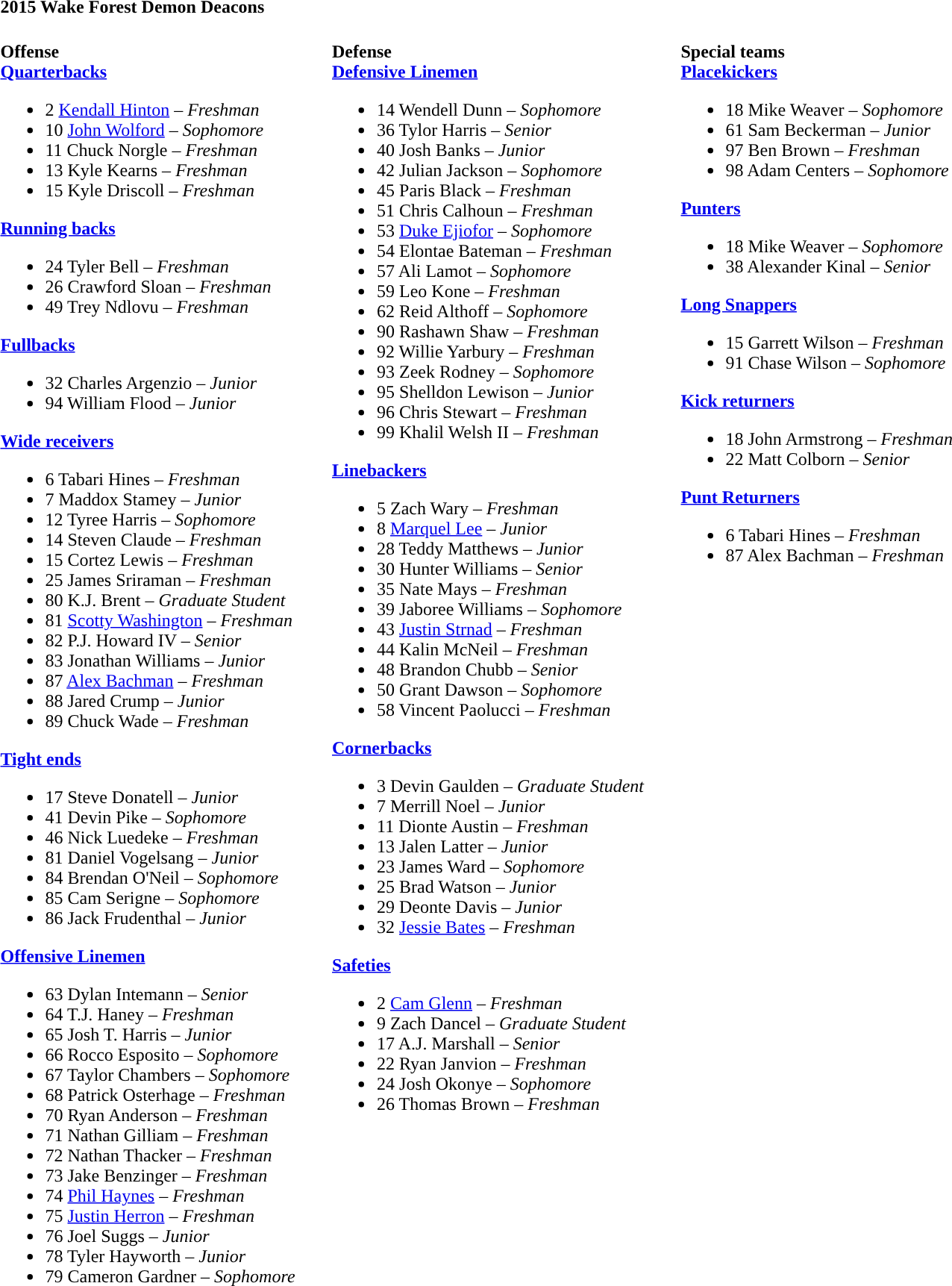<table class="toccolours" style="text-align: left;">
<tr>
<td colspan=11><strong>2015 Wake Forest Demon Deacons</strong></td>
</tr>
<tr>
<td valign="top"><br><strong>Offense</strong><br><strong><a href='#'>Quarterbacks</a></strong><ul><li>2 <a href='#'>Kendall Hinton</a> – <em>Freshman</em></li><li>10 <a href='#'>John Wolford</a> – <em>Sophomore</em></li><li>11 Chuck Norgle – <em>Freshman</em></li><li>13 Kyle Kearns – <em>Freshman</em></li><li>15 Kyle Driscoll – <em> Freshman</em></li></ul><strong><a href='#'>Running backs</a></strong><ul><li>24 Tyler Bell – <em>Freshman</em></li><li>26 Crawford Sloan – <em> Freshman</em></li><li>49 Trey Ndlovu – <em>Freshman</em></li></ul><strong><a href='#'>Fullbacks</a></strong><ul><li>32 Charles Argenzio – <em>Junior</em></li><li>94 William Flood – <em>Junior</em></li></ul><strong><a href='#'>Wide receivers</a></strong><ul><li>6 Tabari Hines – <em>Freshman</em></li><li>7 Maddox Stamey – <em> Junior</em></li><li>12 Tyree Harris – <em> Sophomore</em></li><li>14 Steven Claude – <em>Freshman</em></li><li>15 Cortez Lewis – <em> Freshman</em></li><li>25 James Sriraman – <em>Freshman</em></li><li>80 K.J. Brent – <em>Graduate Student</em></li><li>81 <a href='#'>Scotty Washington</a> – <em>Freshman</em></li><li>82 P.J. Howard IV – <em> Senior</em></li><li>83 Jonathan Williams – <em> Junior</em></li><li>87 <a href='#'>Alex Bachman</a> – <em>Freshman</em></li><li>88 Jared Crump – <em> Junior</em></li><li>89 Chuck Wade – <em>Freshman</em></li></ul><strong><a href='#'>Tight ends</a></strong><ul><li>17 Steve Donatell – <em> Junior</em></li><li>41 Devin Pike – <em>Sophomore</em></li><li>46 Nick Luedeke – <em> Freshman</em></li><li>81 Daniel Vogelsang – <em> Junior</em></li><li>84 Brendan O'Neil – <em> Sophomore</em></li><li>85 Cam Serigne – <em> Sophomore</em></li><li>86 Jack Frudenthal – <em> Junior</em></li></ul><strong><a href='#'>Offensive Linemen</a></strong><ul><li>63 Dylan Intemann  – <em> Senior</em></li><li>64 T.J. Haney – <em>Freshman</em></li><li>65 Josh T. Harris – <em>Junior</em></li><li>66 Rocco Esposito – <em> Sophomore</em></li><li>67 Taylor Chambers – <em> Sophomore</em></li><li>68 Patrick Osterhage – <em> Freshman</em></li><li>70 Ryan Anderson – <em> Freshman</em></li><li>71 Nathan Gilliam  – <em>Freshman</em></li><li>72 Nathan Thacker  – <em>Freshman</em></li><li>73 Jake Benzinger – <em>Freshman</em></li><li>74 <a href='#'>Phil Haynes</a> – <em> Freshman</em></li><li>75 <a href='#'>Justin Herron</a> – <em> Freshman</em></li><li>76 Joel Suggs – <em> Junior</em></li><li>78 Tyler Hayworth – <em> Junior</em></li><li>79 Cameron Gardner – <em> Sophomore</em></li></ul></td>
<td width="25"> </td>
<td valign="top"><br><strong>Defense</strong><br><strong><a href='#'>Defensive Linemen</a></strong><ul><li>14 Wendell Dunn – <em> Sophomore</em></li><li>36 Tylor Harris – <em>Senior</em></li><li>40 Josh Banks – <em> Junior</em></li><li>42 Julian Jackson – <em> Sophomore</em></li><li>45 Paris Black – <em>Freshman</em></li><li>51 Chris Calhoun – <em>Freshman</em></li><li>53 <a href='#'>Duke Ejiofor</a> – <em> Sophomore</em></li><li>54 Elontae Bateman – <em>Freshman</em></li><li>57 Ali Lamot – <em> Sophomore</em></li><li>59 Leo Kone – <em>Freshman</em></li><li>62 Reid Althoff – <em> Sophomore</em></li><li>90 Rashawn Shaw – <em> Freshman</em></li><li>92 Willie Yarbury – <em> Freshman</em></li><li>93 Zeek Rodney – <em>Sophomore</em></li><li>95 Shelldon Lewison – <em> Junior</em></li><li>96 Chris Stewart – <em> Freshman</em></li><li>99 Khalil Welsh II – <em>Freshman</em></li></ul><strong><a href='#'>Linebackers</a></strong><ul><li>5 Zach Wary – <em> Freshman</em></li><li>8 <a href='#'>Marquel Lee</a> – <em>Junior</em></li><li>28 Teddy Matthews – <em> Junior</em></li><li>30 Hunter Williams – <em> Senior</em></li><li>35 Nate Mays – <em>Freshman</em></li><li>39 Jaboree Williams – <em>Sophomore</em></li><li>43 <a href='#'>Justin Strnad</a> – <em>Freshman</em></li><li>44 Kalin McNeil – <em> Freshman</em></li><li>48 Brandon Chubb – <em> Senior</em></li><li>50 Grant Dawson – <em> Sophomore</em></li><li>58 Vincent Paolucci – <em> Freshman</em></li></ul><strong><a href='#'>Cornerbacks</a></strong><ul><li>3 Devin Gaulden – <em>Graduate Student</em></li><li>7 Merrill Noel – <em> Junior</em></li><li>11 Dionte Austin – <em>Freshman</em></li><li>13 Jalen Latter – <em>Junior</em></li><li>23 James Ward – <em>Sophomore</em></li><li>25 Brad Watson – <em>Junior</em></li><li>29 Deonte Davis – <em>Junior</em></li><li>32 <a href='#'>Jessie Bates</a> – <em>Freshman</em></li></ul><strong><a href='#'>Safeties</a></strong><ul><li>2 <a href='#'>Cam Glenn</a> – <em> Freshman</em></li><li>9 Zach Dancel – <em>Graduate Student</em></li><li>17 A.J. Marshall – <em>Senior</em></li><li>22 Ryan Janvion – <em> Freshman</em></li><li>24 Josh Okonye – <em> Sophomore</em></li><li>26 Thomas Brown – <em>Freshman</em></li></ul></td>
<td width="25"> </td>
<td valign="top"><br><strong>Special teams</strong><br><strong><a href='#'>Placekickers</a></strong><ul><li>18 Mike Weaver – <em> Sophomore</em></li><li>61 Sam Beckerman – <em> Junior</em></li><li>97 Ben Brown – <em>Freshman</em></li><li>98 Adam Centers – <em>Sophomore</em></li></ul><strong><a href='#'>Punters</a></strong><ul><li>18 Mike Weaver – <em> Sophomore</em></li><li>38 Alexander Kinal – <em> Senior</em></li></ul><strong><a href='#'>Long Snappers</a></strong><ul><li>15 Garrett Wilson – <em>Freshman</em></li><li>91 Chase Wilson – <em> Sophomore</em></li></ul><strong><a href='#'>Kick returners</a></strong><ul><li>18 John Armstrong – <em>Freshman</em></li><li>22 Matt Colborn – <em> Senior</em></li></ul><strong><a href='#'>Punt Returners</a></strong><ul><li>6 Tabari Hines – <em>Freshman</em></li><li>87 Alex Bachman – <em>Freshman</em></li></ul></td>
</tr>
<tr>
<td colspan="5" valign="bottom" align="right"><small>      </small></td>
</tr>
</table>
